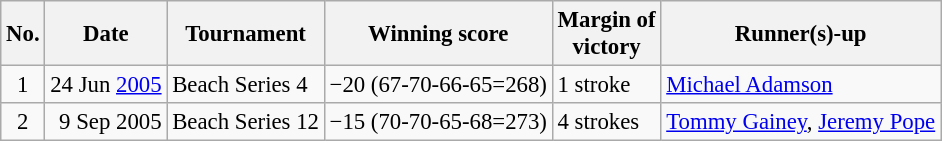<table class="wikitable" style="font-size:95%;">
<tr>
<th>No.</th>
<th>Date</th>
<th>Tournament</th>
<th>Winning score</th>
<th>Margin of<br>victory</th>
<th>Runner(s)-up</th>
</tr>
<tr>
<td align=center>1</td>
<td align=right>24 Jun <a href='#'>2005</a></td>
<td>Beach Series 4</td>
<td>−20 (67-70-66-65=268)</td>
<td>1 stroke</td>
<td> <a href='#'>Michael Adamson</a></td>
</tr>
<tr>
<td align=center>2</td>
<td align=right>9 Sep 2005</td>
<td>Beach Series 12</td>
<td>−15 (70-70-65-68=273)</td>
<td>4 strokes</td>
<td> <a href='#'>Tommy Gainey</a>,  <a href='#'>Jeremy Pope</a></td>
</tr>
</table>
